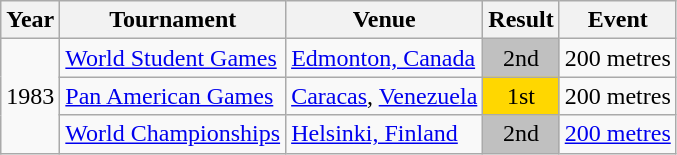<table class="wikitable">
<tr>
<th>Year</th>
<th>Tournament</th>
<th>Venue</th>
<th>Result</th>
<th>Event</th>
</tr>
<tr>
<td rowspan="3">1983</td>
<td><a href='#'>World Student Games</a></td>
<td><a href='#'>Edmonton, Canada</a></td>
<td bgcolor="silver" align="center">2nd</td>
<td>200 metres</td>
</tr>
<tr>
<td><a href='#'>Pan American Games</a></td>
<td><a href='#'>Caracas</a>, <a href='#'>Venezuela</a></td>
<td bgcolor="gold" align="center">1st</td>
<td>200 metres</td>
</tr>
<tr>
<td><a href='#'>World Championships</a></td>
<td><a href='#'>Helsinki, Finland</a></td>
<td bgcolor="silver" align="center">2nd</td>
<td><a href='#'>200 metres</a></td>
</tr>
</table>
